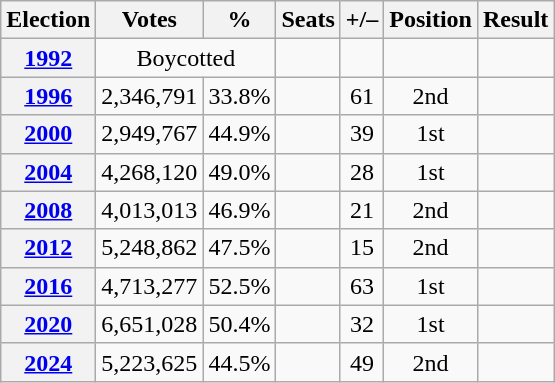<table class=wikitable style=text-align:center>
<tr>
<th>Election</th>
<th>Votes</th>
<th>%</th>
<th>Seats</th>
<th>+/–</th>
<th>Position</th>
<th>Result</th>
</tr>
<tr>
<th><a href='#'>1992</a></th>
<td colspan="2">Boycotted</td>
<td></td>
<td></td>
<td></td>
<td></td>
</tr>
<tr>
<th><a href='#'>1996</a></th>
<td>2,346,791</td>
<td>33.8%</td>
<td></td>
<td> 61</td>
<td> 2nd</td>
<td></td>
</tr>
<tr>
<th><a href='#'>2000</a></th>
<td>2,949,767</td>
<td>44.9%</td>
<td></td>
<td> 39</td>
<td> 1st</td>
<td></td>
</tr>
<tr>
<th><a href='#'>2004</a></th>
<td>4,268,120</td>
<td>49.0%</td>
<td></td>
<td> 28</td>
<td> 1st</td>
<td></td>
</tr>
<tr>
<th><a href='#'>2008</a></th>
<td>4,013,013</td>
<td>46.9%</td>
<td></td>
<td> 21</td>
<td> 2nd</td>
<td></td>
</tr>
<tr>
<th><a href='#'>2012</a></th>
<td>5,248,862</td>
<td>47.5%</td>
<td></td>
<td> 15</td>
<td> 2nd</td>
<td></td>
</tr>
<tr>
<th><a href='#'>2016</a></th>
<td>4,713,277</td>
<td>52.5%</td>
<td></td>
<td> 63</td>
<td> 1st</td>
<td></td>
</tr>
<tr>
<th><a href='#'>2020</a></th>
<td>6,651,028</td>
<td>50.4%</td>
<td></td>
<td> 32</td>
<td> 1st</td>
<td></td>
</tr>
<tr>
<th><a href='#'>2024</a></th>
<td>5,223,625</td>
<td>44.5%</td>
<td></td>
<td> 49</td>
<td> 2nd</td>
<td></td>
</tr>
</table>
